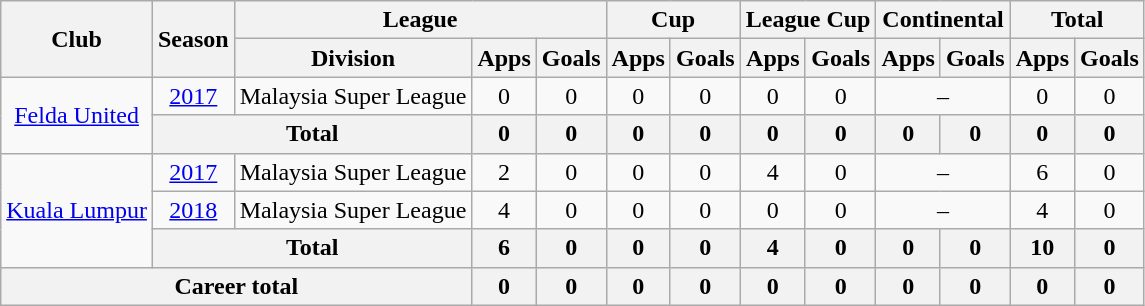<table class=wikitable style="text-align: center">
<tr>
<th rowspan=2>Club</th>
<th rowspan=2>Season</th>
<th colspan=3>League</th>
<th colspan=2>Cup</th>
<th colspan=2>League Cup</th>
<th colspan=2>Continental</th>
<th colspan=2>Total</th>
</tr>
<tr>
<th>Division</th>
<th>Apps</th>
<th>Goals</th>
<th>Apps</th>
<th>Goals</th>
<th>Apps</th>
<th>Goals</th>
<th>Apps</th>
<th>Goals</th>
<th>Apps</th>
<th>Goals</th>
</tr>
<tr>
<td rowspan="2"><a href='#'>Felda United</a></td>
<td><a href='#'>2017</a></td>
<td>Malaysia Super League</td>
<td>0</td>
<td>0</td>
<td>0</td>
<td>0</td>
<td>0</td>
<td>0</td>
<td colspan=2>–</td>
<td>0</td>
<td>0</td>
</tr>
<tr>
<th colspan=2>Total</th>
<th>0</th>
<th>0</th>
<th>0</th>
<th>0</th>
<th>0</th>
<th>0</th>
<th>0</th>
<th>0</th>
<th>0</th>
<th>0</th>
</tr>
<tr>
<td rowspan="3"><a href='#'>Kuala Lumpur</a></td>
<td><a href='#'>2017</a></td>
<td>Malaysia Super League</td>
<td>2</td>
<td>0</td>
<td>0</td>
<td>0</td>
<td>4</td>
<td>0</td>
<td colspan=2>–</td>
<td>6</td>
<td>0</td>
</tr>
<tr>
<td><a href='#'>2018</a></td>
<td>Malaysia Super League</td>
<td>4</td>
<td>0</td>
<td>0</td>
<td>0</td>
<td>0</td>
<td>0</td>
<td colspan=2>–</td>
<td>4</td>
<td>0</td>
</tr>
<tr>
<th colspan=2>Total</th>
<th>6</th>
<th>0</th>
<th>0</th>
<th>0</th>
<th>4</th>
<th>0</th>
<th>0</th>
<th>0</th>
<th>10</th>
<th>0</th>
</tr>
<tr>
<th colspan=3>Career total</th>
<th>0</th>
<th>0</th>
<th>0</th>
<th>0</th>
<th>0</th>
<th>0</th>
<th>0</th>
<th>0</th>
<th>0</th>
<th>0</th>
</tr>
</table>
